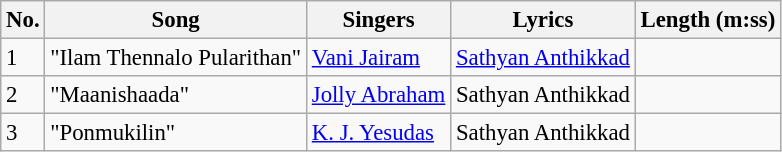<table class="wikitable" style="font-size:95%;">
<tr>
<th>No.</th>
<th>Song</th>
<th>Singers</th>
<th>Lyrics</th>
<th>Length (m:ss)</th>
</tr>
<tr>
<td>1</td>
<td>"Ilam Thennalo Pularithan"</td>
<td><a href='#'>Vani Jairam</a></td>
<td><a href='#'>Sathyan Anthikkad</a></td>
<td></td>
</tr>
<tr>
<td>2</td>
<td>"Maanishaada"</td>
<td><a href='#'>Jolly Abraham</a></td>
<td>Sathyan Anthikkad</td>
<td></td>
</tr>
<tr>
<td>3</td>
<td>"Ponmukilin"</td>
<td><a href='#'>K. J. Yesudas</a></td>
<td>Sathyan Anthikkad</td>
<td></td>
</tr>
</table>
